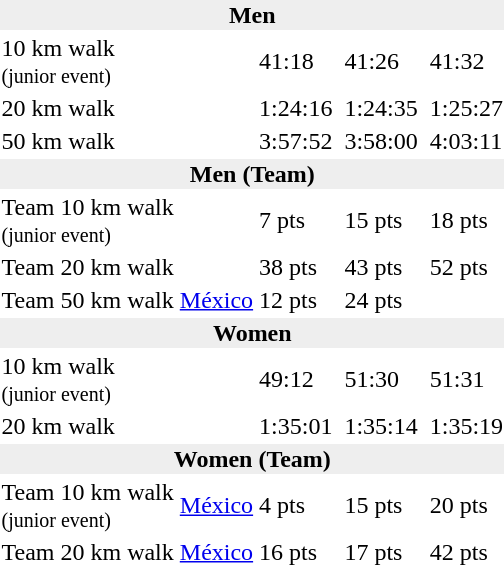<table>
<tr>
<td colspan=7 bgcolor=#eeeeee style="text-align:center;"><strong>Men</strong></td>
</tr>
<tr>
<td>10 km walk<br><small>(junior event)</small></td>
<td></td>
<td>41:18</td>
<td></td>
<td>41:26</td>
<td></td>
<td>41:32</td>
</tr>
<tr>
<td>20 km walk</td>
<td></td>
<td>1:24:16</td>
<td></td>
<td>1:24:35</td>
<td></td>
<td>1:25:27</td>
</tr>
<tr>
<td>50 km walk</td>
<td></td>
<td>3:57:52</td>
<td></td>
<td>3:58:00</td>
<td></td>
<td>4:03:11</td>
</tr>
<tr>
<td colspan=7 bgcolor=#eeeeee style="text-align:center;"><strong>Men (Team)</strong></td>
</tr>
<tr>
<td>Team 10 km walk<br><small>(junior event)</small></td>
<td></td>
<td>7 pts</td>
<td></td>
<td>15 pts</td>
<td></td>
<td>18 pts</td>
</tr>
<tr>
<td>Team 20 km walk</td>
<td></td>
<td>38 pts</td>
<td></td>
<td>43 pts</td>
<td></td>
<td>52 pts</td>
</tr>
<tr>
<td>Team 50 km walk</td>
<td> <a href='#'>México</a></td>
<td>12 pts</td>
<td></td>
<td>24 pts</td>
<td></td>
<td></td>
</tr>
<tr>
<td colspan=7 bgcolor=#eeeeee style="text-align:center;"><strong>Women</strong></td>
</tr>
<tr>
<td>10 km walk<br><small>(junior event)</small></td>
<td></td>
<td>49:12</td>
<td></td>
<td>51:30</td>
<td></td>
<td>51:31</td>
</tr>
<tr>
<td>20 km walk</td>
<td></td>
<td>1:35:01</td>
<td></td>
<td>1:35:14</td>
<td></td>
<td>1:35:19</td>
</tr>
<tr>
<td colspan=7 bgcolor=#eeeeee style="text-align:center;"><strong>Women (Team)</strong></td>
</tr>
<tr>
<td>Team 10 km walk<br><small>(junior event)</small></td>
<td> <a href='#'>México</a></td>
<td>4 pts</td>
<td></td>
<td>15 pts</td>
<td></td>
<td>20 pts</td>
</tr>
<tr>
<td>Team 20 km walk</td>
<td> <a href='#'>México</a></td>
<td>16 pts</td>
<td></td>
<td>17 pts</td>
<td></td>
<td>42 pts</td>
</tr>
</table>
